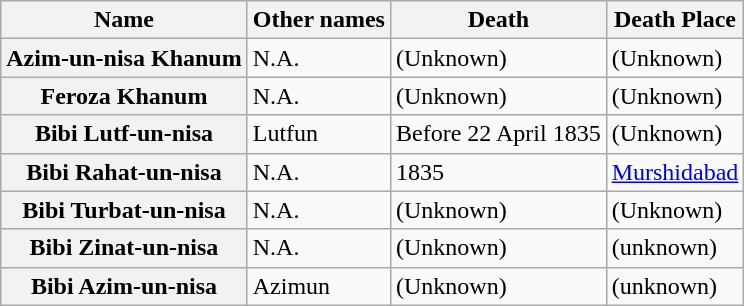<table class="wikitable plainrowheaders">
<tr>
<th scope="col">Name</th>
<th scope="col">Other names</th>
<th scope="col">Death</th>
<th scope="col">Death Place</th>
</tr>
<tr>
<th scope="row">Azim-un-nisa Khanum</th>
<td>N.A.</td>
<td>(Unknown)</td>
<td>(Unknown)</td>
</tr>
<tr>
<th scope="row">Feroza Khanum</th>
<td>N.A.</td>
<td>(Unknown)</td>
<td>(Unknown)</td>
</tr>
<tr>
<th scope="row">Bibi Lutf-un-nisa</th>
<td>Lutfun</td>
<td>Before 22 April 1835</td>
<td>(Unknown)</td>
</tr>
<tr>
<th scope="row">Bibi Rahat-un-nisa</th>
<td>N.A.</td>
<td>1835</td>
<td><a href='#'>Murshidabad</a></td>
</tr>
<tr>
<th scope="row">Bibi Turbat-un-nisa</th>
<td>N.A.</td>
<td>(Unknown)</td>
<td>(Unknown)</td>
</tr>
<tr>
<th scope="row">Bibi Zinat-un-nisa</th>
<td>N.A.</td>
<td>(Unknown)</td>
<td>(unknown)</td>
</tr>
<tr>
<th scope="row">Bibi Azim-un-nisa</th>
<td>Azimun</td>
<td>(Unknown)</td>
<td>(unknown)</td>
</tr>
</table>
